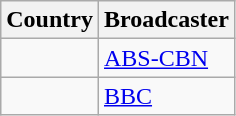<table class="wikitable">
<tr>
<th align=center>Country</th>
<th align=center>Broadcaster</th>
</tr>
<tr>
<td></td>
<td><a href='#'>ABS-CBN</a></td>
</tr>
<tr>
<td></td>
<td><a href='#'>BBC</a></td>
</tr>
</table>
